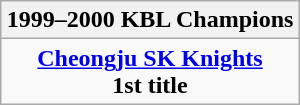<table class=wikitable style="text-align:center; margin:auto">
<tr>
<th>1999–2000 KBL Champions</th>
</tr>
<tr>
<td><strong><a href='#'>Cheongju SK Knights</a></strong><br><strong>1st title</strong></td>
</tr>
</table>
